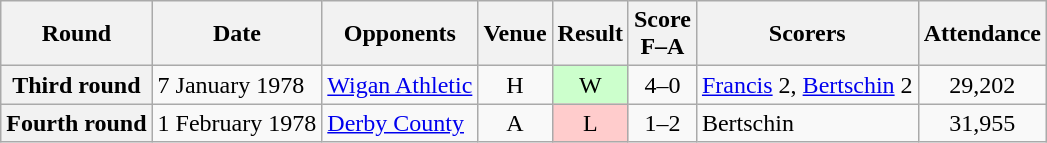<table class="wikitable plainrowheaders" style="text-align:center">
<tr>
<th scope="col">Round</th>
<th scope="col">Date</th>
<th scope="col">Opponents</th>
<th scope="col">Venue</th>
<th scope="col">Result</th>
<th scope="col">Score<br>F–A</th>
<th scope="col">Scorers</th>
<th scope="col">Attendance</th>
</tr>
<tr>
<th scope="row">Third round</th>
<td align="left">7 January 1978</td>
<td align="left"><a href='#'>Wigan Athletic</a></td>
<td>H</td>
<td style="background:#cfc">W</td>
<td>4–0</td>
<td align="left"><a href='#'>Francis</a> 2, <a href='#'>Bertschin</a> 2</td>
<td>29,202</td>
</tr>
<tr>
<th scope="row">Fourth round</th>
<td align="left">1 February 1978</td>
<td align="left"><a href='#'>Derby County</a></td>
<td>A</td>
<td style="background:#fcc">L</td>
<td>1–2</td>
<td align="left">Bertschin</td>
<td>31,955</td>
</tr>
</table>
